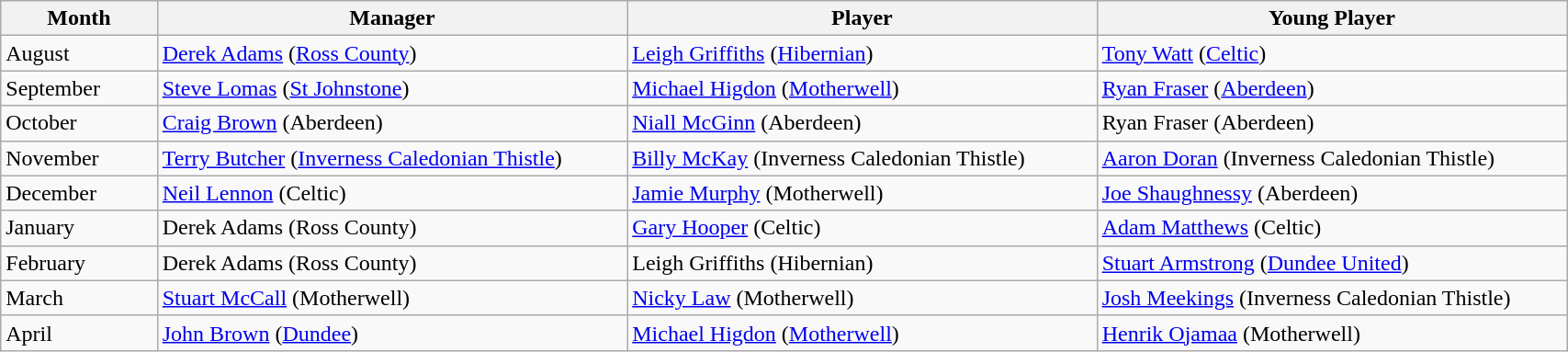<table class="wikitable" style="width: 90%">
<tr>
<th style="width: 10%">Month</th>
<th style="width: 30%">Manager</th>
<th style="width: 30%">Player</th>
<th style="width: 30%">Young Player</th>
</tr>
<tr>
<td>August</td>
<td><a href='#'>Derek Adams</a> (<a href='#'>Ross County</a>)</td>
<td><a href='#'>Leigh Griffiths</a> (<a href='#'>Hibernian</a>)</td>
<td><a href='#'>Tony Watt</a> (<a href='#'>Celtic</a>)</td>
</tr>
<tr>
<td>September</td>
<td><a href='#'>Steve Lomas</a> (<a href='#'>St Johnstone</a>)</td>
<td><a href='#'>Michael Higdon</a> (<a href='#'>Motherwell</a>)</td>
<td><a href='#'>Ryan Fraser</a> (<a href='#'>Aberdeen</a>)</td>
</tr>
<tr>
<td>October</td>
<td><a href='#'>Craig Brown</a> (Aberdeen)</td>
<td><a href='#'>Niall McGinn</a> (Aberdeen)</td>
<td>Ryan Fraser (Aberdeen)</td>
</tr>
<tr>
<td>November</td>
<td><a href='#'>Terry Butcher</a> (<a href='#'>Inverness Caledonian Thistle</a>)</td>
<td><a href='#'>Billy McKay</a> (Inverness Caledonian Thistle)</td>
<td><a href='#'>Aaron Doran</a> (Inverness Caledonian Thistle)</td>
</tr>
<tr>
<td>December</td>
<td><a href='#'>Neil Lennon</a> (Celtic)</td>
<td><a href='#'>Jamie Murphy</a> (Motherwell)</td>
<td><a href='#'>Joe Shaughnessy</a> (Aberdeen)</td>
</tr>
<tr>
<td>January</td>
<td>Derek Adams (Ross County)</td>
<td><a href='#'>Gary Hooper</a> (Celtic)</td>
<td><a href='#'>Adam Matthews</a> (Celtic)</td>
</tr>
<tr>
<td>February</td>
<td>Derek Adams (Ross County)</td>
<td>Leigh Griffiths (Hibernian)</td>
<td><a href='#'>Stuart Armstrong</a> (<a href='#'>Dundee United</a>)</td>
</tr>
<tr>
<td>March</td>
<td><a href='#'>Stuart McCall</a> (Motherwell)</td>
<td><a href='#'>Nicky Law</a> (Motherwell)</td>
<td><a href='#'>Josh Meekings</a> (Inverness Caledonian Thistle)</td>
</tr>
<tr>
<td>April</td>
<td><a href='#'>John Brown</a> (<a href='#'>Dundee</a>)</td>
<td><a href='#'>Michael Higdon</a> (<a href='#'>Motherwell</a>)</td>
<td><a href='#'>Henrik Ojamaa</a> (Motherwell)</td>
</tr>
</table>
